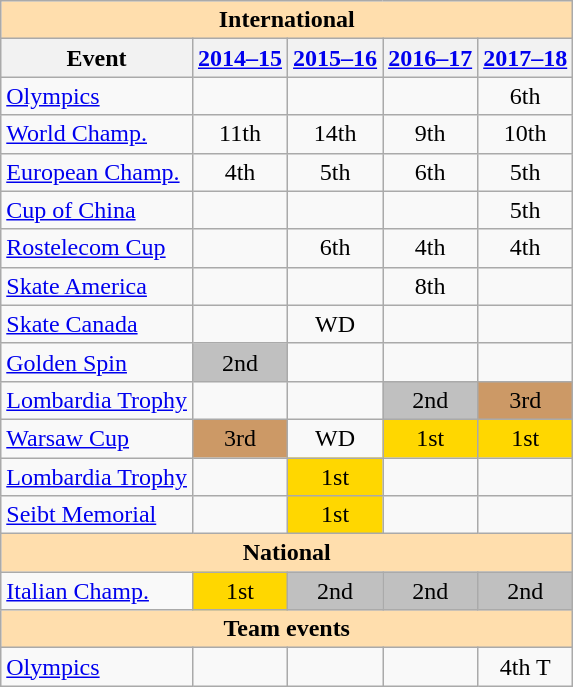<table class="wikitable" style="text-align:center">
<tr>
<th style="background-color: #ffdead; " colspan=5 align=center>International</th>
</tr>
<tr>
<th>Event</th>
<th><a href='#'>2014–15</a></th>
<th><a href='#'>2015–16</a></th>
<th><a href='#'>2016–17</a></th>
<th><a href='#'>2017–18</a></th>
</tr>
<tr>
<td align=left><a href='#'>Olympics</a></td>
<td></td>
<td></td>
<td></td>
<td>6th</td>
</tr>
<tr>
<td align=left><a href='#'>World Champ.</a></td>
<td>11th</td>
<td>14th</td>
<td>9th</td>
<td>10th</td>
</tr>
<tr>
<td align=left><a href='#'>European Champ.</a></td>
<td>4th</td>
<td>5th</td>
<td>6th</td>
<td>5th</td>
</tr>
<tr>
<td align=left> <a href='#'>Cup of China</a></td>
<td></td>
<td></td>
<td></td>
<td>5th</td>
</tr>
<tr>
<td align=left> <a href='#'>Rostelecom Cup</a></td>
<td></td>
<td>6th</td>
<td>4th</td>
<td>4th</td>
</tr>
<tr>
<td align=left> <a href='#'>Skate America</a></td>
<td></td>
<td></td>
<td>8th</td>
<td></td>
</tr>
<tr>
<td align=left> <a href='#'>Skate Canada</a></td>
<td></td>
<td>WD</td>
<td></td>
<td></td>
</tr>
<tr>
<td align=left> <a href='#'>Golden Spin</a></td>
<td bgcolor=silver>2nd</td>
<td></td>
<td></td>
<td></td>
</tr>
<tr>
<td align=left> <a href='#'>Lombardia Trophy</a></td>
<td></td>
<td></td>
<td bgcolor=silver>2nd</td>
<td bgcolor=cc9966>3rd</td>
</tr>
<tr>
<td align=left> <a href='#'>Warsaw Cup</a></td>
<td bgcolor=cc9966>3rd</td>
<td>WD</td>
<td bgcolor=gold>1st</td>
<td bgcolor=gold>1st</td>
</tr>
<tr>
<td align=left><a href='#'>Lombardia Trophy</a></td>
<td></td>
<td bgcolor=gold>1st</td>
<td></td>
<td></td>
</tr>
<tr>
<td align=left><a href='#'>Seibt Memorial</a></td>
<td></td>
<td bgcolor=gold>1st</td>
<td></td>
<td></td>
</tr>
<tr>
<th style="background-color: #ffdead; " colspan=5 align=center>National</th>
</tr>
<tr>
<td align=left><a href='#'>Italian Champ.</a></td>
<td bgcolor=gold>1st</td>
<td bgcolor=silver>2nd</td>
<td bgcolor=silver>2nd</td>
<td bgcolor=silver>2nd</td>
</tr>
<tr>
<th colspan="5" style="background-color: #ffdead; " align="center">Team events</th>
</tr>
<tr>
<td align=left><a href='#'>Olympics</a></td>
<td></td>
<td></td>
<td></td>
<td>4th T</td>
</tr>
</table>
